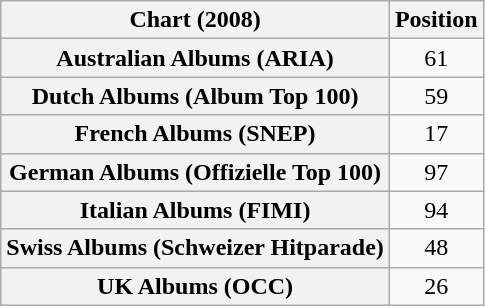<table class="wikitable plainrowheaders sortable">
<tr>
<th>Chart (2008)</th>
<th>Position</th>
</tr>
<tr>
<th scope="row">Australian Albums (ARIA)</th>
<td style="text-align:center;">61</td>
</tr>
<tr>
<th scope="row">Dutch Albums (Album Top 100)</th>
<td style="text-align:center;">59</td>
</tr>
<tr>
<th scope="row">French Albums (SNEP)</th>
<td style="text-align:center;">17</td>
</tr>
<tr>
<th scope="row">German Albums (Offizielle Top 100)</th>
<td style="text-align:center;">97</td>
</tr>
<tr>
<th scope="row">Italian Albums (FIMI)</th>
<td style="text-align:center;">94</td>
</tr>
<tr>
<th scope="row">Swiss Albums (Schweizer Hitparade)</th>
<td style="text-align:center;">48</td>
</tr>
<tr>
<th scope="row">UK Albums (OCC)</th>
<td style="text-align:center;">26</td>
</tr>
</table>
